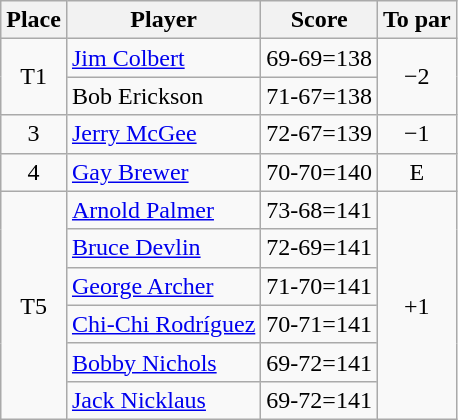<table class=wikitable>
<tr>
<th>Place</th>
<th>Player</th>
<th>Score</th>
<th>To par</th>
</tr>
<tr>
<td rowspan=2 align=center>T1</td>
<td> <a href='#'>Jim Colbert</a></td>
<td>69-69=138</td>
<td rowspan=2 align=center>−2</td>
</tr>
<tr>
<td> Bob Erickson</td>
<td>71-67=138</td>
</tr>
<tr>
<td align=center>3</td>
<td> <a href='#'>Jerry McGee</a></td>
<td>72-67=139</td>
<td align=center>−1</td>
</tr>
<tr>
<td align=center>4</td>
<td> <a href='#'>Gay Brewer</a></td>
<td>70-70=140</td>
<td align=center>E</td>
</tr>
<tr>
<td rowspan=6 align=center>T5</td>
<td> <a href='#'>Arnold Palmer</a></td>
<td>73-68=141</td>
<td rowspan=6 align=center>+1</td>
</tr>
<tr>
<td> <a href='#'>Bruce Devlin</a></td>
<td>72-69=141</td>
</tr>
<tr>
<td> <a href='#'>George Archer</a></td>
<td>71-70=141</td>
</tr>
<tr>
<td> <a href='#'>Chi-Chi Rodríguez</a></td>
<td>70-71=141</td>
</tr>
<tr>
<td> <a href='#'>Bobby Nichols</a></td>
<td>69-72=141</td>
</tr>
<tr>
<td> <a href='#'>Jack Nicklaus</a></td>
<td>69-72=141</td>
</tr>
</table>
